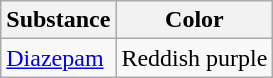<table class="wikitable sortable">
<tr>
<th>Substance</th>
<th>Color</th>
</tr>
<tr>
<td><a href='#'>Diazepam</a></td>
<td>Reddish purple</td>
</tr>
</table>
